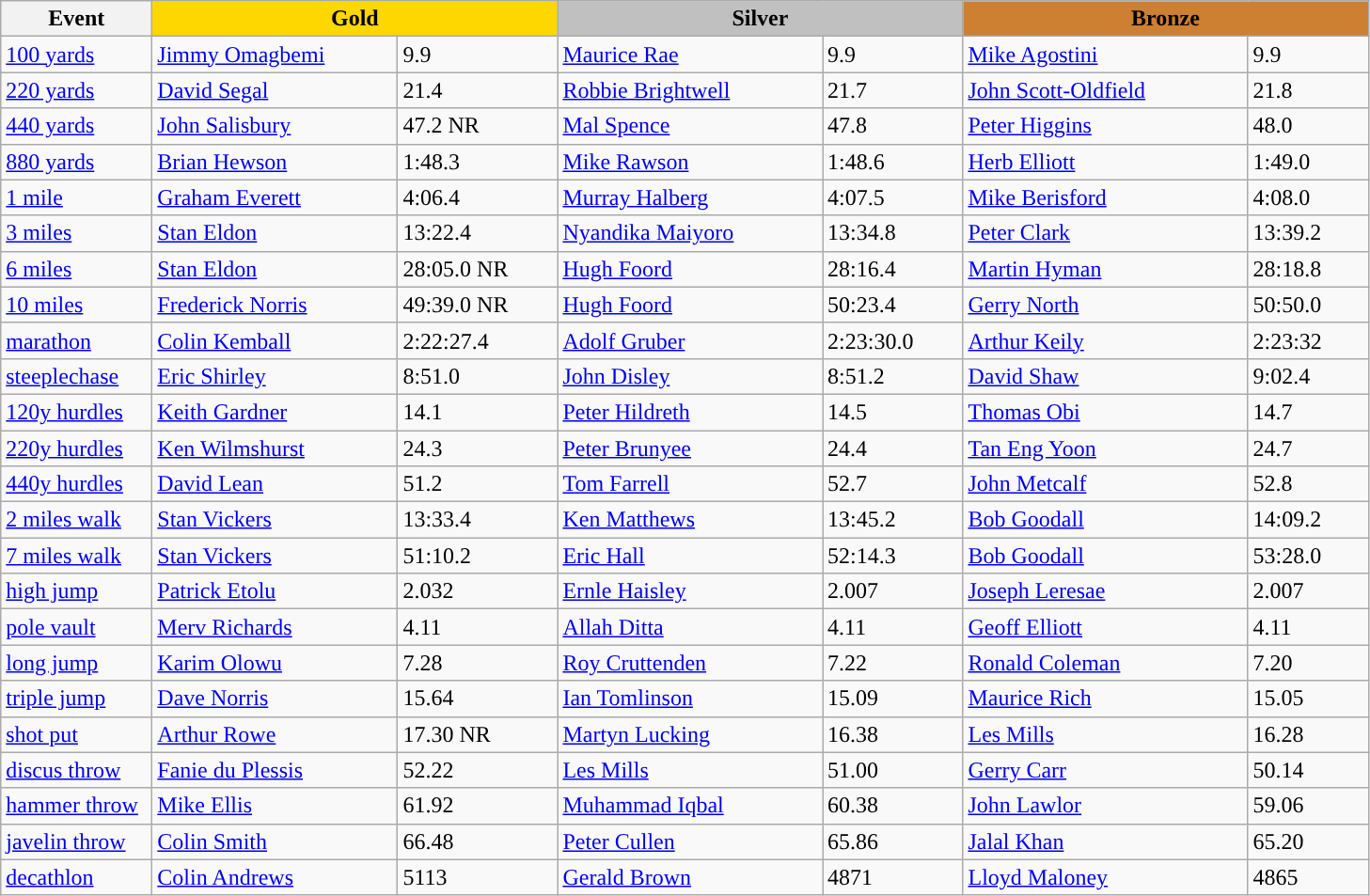<table class="wikitable" style="text-align:left">
<tr>
<th width=100>Event</th>
<th colspan="2" width="280" style="background:gold;">Gold</th>
<th colspan="2" width="280" style="background:silver;">Silver</th>
<th colspan="2" width="280" style="background:#CD7F32;">Bronze</th>
</tr>
<tr>
<td><a href='#'>100 yards</a></td>
<td> <a href='#'>Jimmy Omagbemi</a></td>
<td>9.9</td>
<td> <a href='#'>Maurice Rae</a></td>
<td>9.9</td>
<td> <a href='#'>Mike Agostini</a></td>
<td>9.9</td>
</tr>
<tr>
<td><a href='#'>220 yards</a></td>
<td><a href='#'>David Segal</a></td>
<td>21.4</td>
<td><a href='#'>Robbie Brightwell</a></td>
<td>21.7</td>
<td><a href='#'>John Scott-Oldfield</a></td>
<td>21.8</td>
</tr>
<tr>
<td><a href='#'>440 yards</a></td>
<td><a href='#'>John Salisbury</a></td>
<td>47.2 NR</td>
<td> <a href='#'>Mal Spence</a></td>
<td>47.8</td>
<td><a href='#'>Peter Higgins</a></td>
<td>48.0</td>
</tr>
<tr>
<td><a href='#'>880 yards</a></td>
<td><a href='#'>Brian Hewson</a></td>
<td>1:48.3</td>
<td><a href='#'>Mike Rawson</a></td>
<td>1:48.6</td>
<td> <a href='#'>Herb Elliott</a></td>
<td>1:49.0</td>
</tr>
<tr>
<td><a href='#'>1 mile</a></td>
<td> <a href='#'>Graham Everett</a></td>
<td>4:06.4</td>
<td> <a href='#'>Murray Halberg</a></td>
<td>4:07.5</td>
<td> <a href='#'>Mike Berisford</a></td>
<td>4:08.0</td>
</tr>
<tr>
<td><a href='#'>3 miles</a></td>
<td><a href='#'>Stan Eldon</a></td>
<td>13:22.4</td>
<td> <a href='#'>Nyandika Maiyoro</a></td>
<td>13:34.8</td>
<td><a href='#'>Peter Clark</a></td>
<td>13:39.2</td>
</tr>
<tr>
<td><a href='#'>6 miles</a></td>
<td><a href='#'>Stan Eldon</a></td>
<td>28:05.0 NR</td>
<td><a href='#'>Hugh Foord</a></td>
<td>28:16.4</td>
<td><a href='#'>Martin Hyman</a></td>
<td>28:18.8</td>
</tr>
<tr>
<td><a href='#'>10 miles</a></td>
<td><a href='#'>Frederick Norris</a></td>
<td>49:39.0 NR</td>
<td><a href='#'>Hugh Foord</a></td>
<td>50:23.4</td>
<td><a href='#'>Gerry North</a></td>
<td>50:50.0</td>
</tr>
<tr>
<td><a href='#'>marathon</a></td>
<td><a href='#'>Colin Kemball</a></td>
<td>2:22:27.4</td>
<td> <a href='#'>Adolf Gruber</a></td>
<td>2:23:30.0</td>
<td><a href='#'>Arthur Keily</a></td>
<td>2:23:32</td>
</tr>
<tr>
<td><a href='#'>steeplechase</a></td>
<td><a href='#'>Eric Shirley</a></td>
<td>8:51.0</td>
<td> <a href='#'>John Disley</a></td>
<td>8:51.2</td>
<td> <a href='#'>David Shaw</a></td>
<td>9:02.4</td>
</tr>
<tr>
<td><a href='#'>120y hurdles</a></td>
<td> <a href='#'>Keith Gardner</a></td>
<td>14.1</td>
<td><a href='#'>Peter Hildreth</a></td>
<td>14.5</td>
<td> <a href='#'>Thomas Obi</a></td>
<td>14.7</td>
</tr>
<tr>
<td><a href='#'>220y hurdles</a></td>
<td><a href='#'>Ken Wilmshurst</a></td>
<td>24.3</td>
<td><a href='#'>Peter Brunyee</a></td>
<td>24.4</td>
<td> <a href='#'>Tan Eng Yoon</a></td>
<td>24.7</td>
</tr>
<tr>
<td><a href='#'>440y hurdles</a></td>
<td> <a href='#'>David Lean</a></td>
<td>51.2</td>
<td><a href='#'>Tom Farrell</a></td>
<td>52.7</td>
<td><a href='#'>John Metcalf</a></td>
<td>52.8</td>
</tr>
<tr>
<td><a href='#'>2 miles walk</a></td>
<td><a href='#'>Stan Vickers</a></td>
<td>13:33.4</td>
<td><a href='#'>Ken Matthews</a></td>
<td>13:45.2</td>
<td><a href='#'>Bob Goodall</a></td>
<td>14:09.2</td>
</tr>
<tr>
<td><a href='#'>7 miles walk</a></td>
<td><a href='#'>Stan Vickers</a></td>
<td>51:10.2</td>
<td><a href='#'>Eric Hall</a></td>
<td>52:14.3</td>
<td><a href='#'>Bob Goodall</a></td>
<td>53:28.0</td>
</tr>
<tr>
<td><a href='#'>high jump</a></td>
<td> <a href='#'>Patrick Etolu</a></td>
<td>2.032</td>
<td> <a href='#'>Ernle Haisley</a></td>
<td>2.007</td>
<td> <a href='#'>Joseph Leresae</a></td>
<td>2.007</td>
</tr>
<tr>
<td><a href='#'>pole vault</a></td>
<td> <a href='#'>Merv Richards</a></td>
<td>4.11</td>
<td> <a href='#'>Allah Ditta</a></td>
<td>4.11</td>
<td><a href='#'>Geoff Elliott</a></td>
<td>4.11</td>
</tr>
<tr>
<td><a href='#'>long jump</a></td>
<td> <a href='#'>Karim Olowu</a></td>
<td>7.28</td>
<td><a href='#'>Roy Cruttenden</a></td>
<td>7.22</td>
<td><a href='#'>Ronald Coleman</a></td>
<td>7.20</td>
</tr>
<tr>
<td><a href='#'>triple jump</a></td>
<td> <a href='#'>Dave Norris</a></td>
<td>15.64</td>
<td> <a href='#'>Ian Tomlinson</a></td>
<td>15.09</td>
<td> <a href='#'>Maurice Rich</a></td>
<td>15.05</td>
</tr>
<tr>
<td><a href='#'>shot put</a></td>
<td><a href='#'>Arthur Rowe</a></td>
<td>17.30 NR</td>
<td><a href='#'>Martyn Lucking</a></td>
<td>16.38</td>
<td> <a href='#'>Les Mills</a></td>
<td>16.28</td>
</tr>
<tr>
<td><a href='#'>discus throw</a></td>
<td> <a href='#'>Fanie du Plessis</a></td>
<td>52.22</td>
<td> <a href='#'>Les Mills</a></td>
<td>51.00</td>
<td><a href='#'>Gerry Carr</a></td>
<td>50.14</td>
</tr>
<tr>
<td><a href='#'>hammer throw</a></td>
<td><a href='#'>Mike Ellis</a></td>
<td>61.92</td>
<td> <a href='#'>Muhammad Iqbal</a></td>
<td>60.38</td>
<td> <a href='#'>John Lawlor</a></td>
<td>59.06</td>
</tr>
<tr>
<td><a href='#'>javelin throw</a></td>
<td><a href='#'>Colin Smith</a></td>
<td>66.48</td>
<td><a href='#'>Peter Cullen</a></td>
<td>65.86</td>
<td> <a href='#'>Jalal Khan</a></td>
<td>65.20</td>
</tr>
<tr>
<td><a href='#'>decathlon</a></td>
<td><a href='#'>Colin Andrews</a></td>
<td>5113</td>
<td> <a href='#'>Gerald Brown</a></td>
<td>4871</td>
<td> <a href='#'>Lloyd Maloney</a></td>
<td>4865</td>
</tr>
</table>
